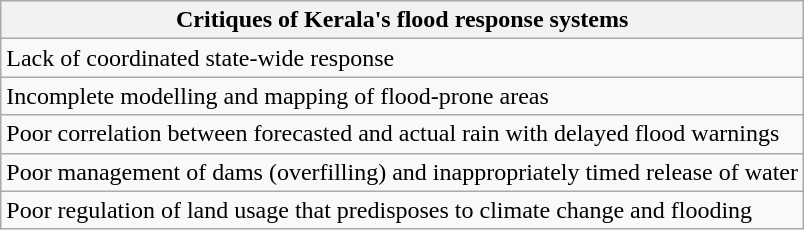<table class="wikitable">
<tr>
<th>Critiques of Kerala's flood response systems</th>
</tr>
<tr>
<td>Lack of coordinated state-wide response</td>
</tr>
<tr>
<td>Incomplete modelling and mapping of flood-prone areas</td>
</tr>
<tr>
<td>Poor correlation between forecasted and actual rain with delayed flood warnings</td>
</tr>
<tr>
<td>Poor management of dams (overfilling) and inappropriately timed release of water</td>
</tr>
<tr>
<td>Poor regulation of land usage that predisposes to climate change and flooding</td>
</tr>
</table>
